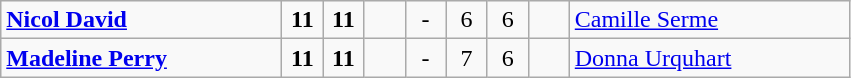<table class="wikitable">
<tr>
<td width=180> <strong><a href='#'>Nicol David</a></strong></td>
<td style="width:20px; text-align:center;"><strong>11</strong></td>
<td style="width:20px; text-align:center;"><strong>11</strong></td>
<td style="width:20px; text-align:center;"></td>
<td style="width:20px; text-align:center;">-</td>
<td style="width:20px; text-align:center;">6</td>
<td style="width:20px; text-align:center;">6</td>
<td style="width:20px; text-align:center;"></td>
<td width=180> <a href='#'>Camille Serme</a></td>
</tr>
<tr>
<td> <strong><a href='#'>Madeline Perry</a></strong></td>
<td style="text-align:center;"><strong>11</strong></td>
<td style="text-align:center;"><strong>11</strong></td>
<td style="text-align:center;"></td>
<td style="text-align:center;">-</td>
<td style="text-align:center;">7</td>
<td style="text-align:center;">6</td>
<td style="text-align:center;"></td>
<td> <a href='#'>Donna Urquhart</a></td>
</tr>
</table>
